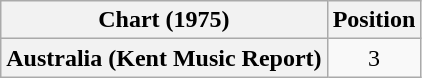<table class="wikitable plainrowheaders" style="text-align:center">
<tr>
<th scope="col">Chart (1975)</th>
<th scope="col">Position</th>
</tr>
<tr>
<th scope="row">Australia (Kent Music Report)</th>
<td style="text-align:center;">3</td>
</tr>
</table>
